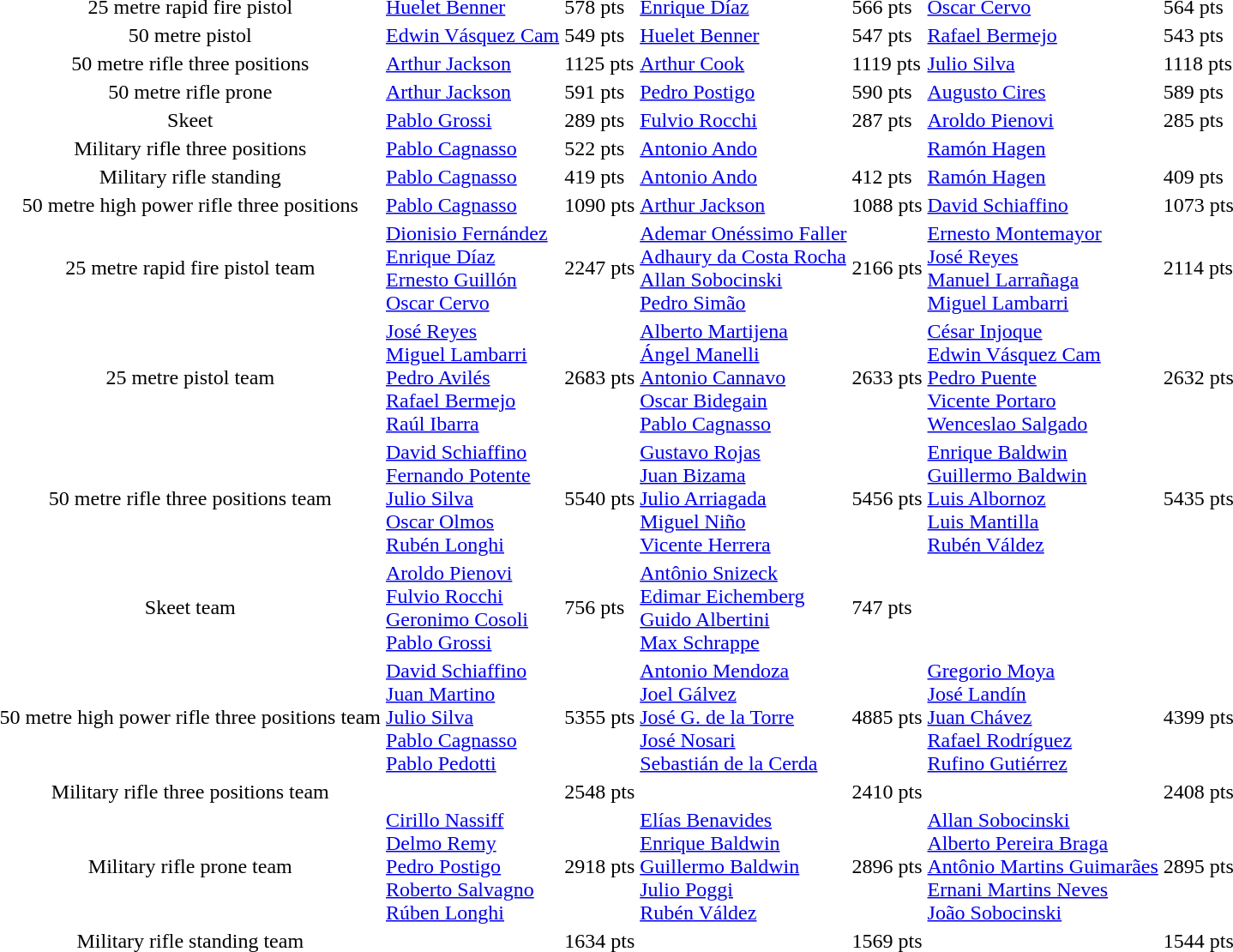<table>
<tr>
<td align=center>25 metre rapid fire pistol</td>
<td><a href='#'>Huelet Benner</a><br></td>
<td>578 pts</td>
<td><a href='#'>Enrique Díaz</a><br></td>
<td>566 pts</td>
<td><a href='#'>Oscar Cervo</a><br></td>
<td>564 pts</td>
</tr>
<tr>
<td align=center>50 metre pistol</td>
<td><a href='#'>Edwin Vásquez Cam</a><br></td>
<td>549 pts</td>
<td><a href='#'>Huelet Benner</a><br></td>
<td>547 pts</td>
<td><a href='#'>Rafael Bermejo</a><br></td>
<td>543 pts</td>
</tr>
<tr>
<td align=center>50 metre rifle three positions</td>
<td><a href='#'>Arthur Jackson</a><br></td>
<td>1125 pts</td>
<td><a href='#'>Arthur Cook</a><br></td>
<td>1119 pts</td>
<td><a href='#'>Julio Silva</a><br></td>
<td>1118 pts</td>
</tr>
<tr>
<td align=center>50 metre rifle prone</td>
<td><a href='#'>Arthur Jackson</a><br></td>
<td>591 pts</td>
<td><a href='#'>Pedro Postigo</a><br></td>
<td>590 pts</td>
<td><a href='#'>Augusto Cires</a><br></td>
<td>589 pts</td>
</tr>
<tr>
<td align=center>Skeet</td>
<td><a href='#'>Pablo Grossi</a><br></td>
<td>289 pts</td>
<td><a href='#'>Fulvio Rocchi</a><br></td>
<td>287 pts</td>
<td><a href='#'>Aroldo Pienovi</a><br></td>
<td>285 pts</td>
</tr>
<tr>
<td align=center>Military rifle three positions</td>
<td><a href='#'>Pablo Cagnasso</a><br></td>
<td>522 pts</td>
<td><a href='#'>Antonio Ando</a><br></td>
<td></td>
<td><a href='#'>Ramón Hagen</a><br></td>
<td></td>
</tr>
<tr>
<td align=center>Military rifle standing</td>
<td><a href='#'>Pablo Cagnasso</a><br></td>
<td>419 pts</td>
<td><a href='#'>Antonio Ando</a><br></td>
<td>412 pts</td>
<td><a href='#'>Ramón Hagen</a><br></td>
<td>409 pts</td>
</tr>
<tr>
<td align=center>50 metre high power rifle three positions</td>
<td><a href='#'>Pablo Cagnasso</a><br></td>
<td>1090 pts</td>
<td><a href='#'>Arthur Jackson</a><br></td>
<td>1088 pts</td>
<td><a href='#'>David Schiaffino</a><br></td>
<td>1073 pts</td>
</tr>
<tr>
<td align=center>25 metre rapid fire pistol team</td>
<td><a href='#'>Dionisio Fernández</a> <br> <a href='#'>Enrique Díaz</a> <br> <a href='#'>Ernesto Guillón</a> <br> <a href='#'>Oscar Cervo</a> <br></td>
<td>2247 pts</td>
<td><a href='#'>Ademar Onéssimo Faller</a> <br> <a href='#'>Adhaury da Costa Rocha</a> <br> <a href='#'>Allan Sobocinski</a> <br> <a href='#'>Pedro Simão</a> <br></td>
<td>2166 pts</td>
<td><a href='#'>Ernesto Montemayor</a> <br> <a href='#'>José Reyes</a> <br> <a href='#'>Manuel Larrañaga</a> <br> <a href='#'>Miguel Lambarri</a> <br></td>
<td>2114 pts</td>
</tr>
<tr>
<td align=center>25 metre pistol team</td>
<td><a href='#'>José Reyes</a> <br> <a href='#'>Miguel Lambarri</a> <br><a href='#'>Pedro Avilés</a> <br> <a href='#'>Rafael Bermejo</a> <br> <a href='#'>Raúl Ibarra</a> <br></td>
<td>2683 pts</td>
<td><a href='#'>Alberto Martijena</a> <br> <a href='#'>Ángel Manelli</a> <br><a href='#'>Antonio Cannavo</a> <br> <a href='#'>Oscar Bidegain</a> <br> <a href='#'>Pablo Cagnasso</a> <br></td>
<td>2633 pts</td>
<td><a href='#'>César Injoque</a> <br> <a href='#'>Edwin Vásquez Cam</a> <br><a href='#'>Pedro Puente</a> <br> <a href='#'>Vicente Portaro</a> <br> <a href='#'>Wenceslao Salgado</a> <br></td>
<td>2632 pts</td>
</tr>
<tr>
<td align=center>50 metre rifle three positions team</td>
<td><a href='#'>David Schiaffino</a> <br> <a href='#'>Fernando Potente</a> <br><a href='#'>Julio Silva</a> <br> <a href='#'>Oscar Olmos</a> <br> <a href='#'>Rubén Longhi</a> <br></td>
<td>5540 pts</td>
<td><a href='#'>Gustavo Rojas</a> <br> <a href='#'>Juan Bizama</a> <br><a href='#'>Julio Arriagada</a> <br> <a href='#'>Miguel Niño</a> <br> <a href='#'>Vicente Herrera</a> <br></td>
<td>5456 pts</td>
<td><a href='#'>Enrique Baldwin</a> <br> <a href='#'>Guillermo Baldwin</a> <br><a href='#'>Luis Albornoz</a> <br> <a href='#'>Luis Mantilla</a> <br> <a href='#'>Rubén Váldez</a> <br></td>
<td>5435 pts</td>
</tr>
<tr>
<td align=center>Skeet team</td>
<td><a href='#'>Aroldo Pienovi</a> <br> <a href='#'>Fulvio Rocchi</a> <br> <a href='#'>Geronimo Cosoli</a> <br> <a href='#'>Pablo Grossi</a> <br></td>
<td>756 pts</td>
<td><a href='#'>Antônio Snizeck</a> <br> <a href='#'>Edimar Eichemberg</a> <br> <a href='#'>Guido Albertini</a> <br> <a href='#'>Max Schrappe</a> <br></td>
<td>747 pts</td>
<td></td>
<td></td>
</tr>
<tr>
<td align=center>50 metre high power rifle three positions team</td>
<td><a href='#'>David Schiaffino</a> <br> <a href='#'>Juan Martino</a> <br> <a href='#'>Julio Silva</a> <br> <a href='#'>Pablo Cagnasso</a> <br> <a href='#'>Pablo Pedotti</a> <br></td>
<td>5355 pts</td>
<td><a href='#'>Antonio Mendoza</a> <br> <a href='#'>Joel Gálvez</a> <br><a href='#'>José G. de la Torre</a> <br> <a href='#'>José Nosari</a> <br> <a href='#'>Sebastián de la Cerda</a> <br></td>
<td>4885 pts</td>
<td><a href='#'>Gregorio Moya</a> <br> <a href='#'>José Landín</a> <br><a href='#'>Juan Chávez</a> <br> <a href='#'>Rafael Rodríguez</a> <br> <a href='#'>Rufino Gutiérrez</a> <br></td>
<td>4399 pts</td>
</tr>
<tr>
<td align=center>Military rifle three positions team</td>
<td></td>
<td>2548 pts</td>
<td></td>
<td>2410 pts</td>
<td></td>
<td>2408 pts</td>
</tr>
<tr>
<td align=center>Military rifle prone team</td>
<td><a href='#'>Cirillo Nassiff</a> <br><a href='#'>Delmo Remy</a> <br> <a href='#'>Pedro Postigo</a> <br> <a href='#'>Roberto Salvagno</a> <br> <a href='#'>Rúben Longhi</a> <br></td>
<td>2918 pts</td>
<td><a href='#'>Elías Benavides</a> <br><a href='#'>Enrique Baldwin</a> <br><a href='#'>Guillermo Baldwin</a> <br> <a href='#'>Julio Poggi</a> <br> <a href='#'>Rubén Váldez</a> <br></td>
<td>2896 pts</td>
<td><a href='#'>Allan Sobocinski</a> <br><a href='#'>Alberto Pereira Braga</a> <br><a href='#'>Antônio Martins Guimarães</a> <br> <a href='#'>Ernani Martins Neves</a> <br> <a href='#'>João Sobocinski</a> <br></td>
<td>2895 pts</td>
</tr>
<tr>
<td align=center>Military rifle standing team</td>
<td></td>
<td>1634 pts</td>
<td></td>
<td>1569 pts</td>
<td></td>
<td>1544 pts</td>
</tr>
</table>
